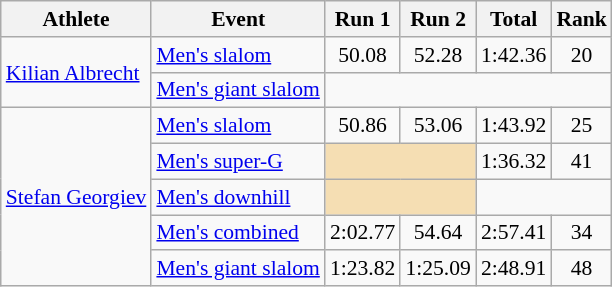<table class="wikitable" style="font-size:90%">
<tr>
<th>Athlete</th>
<th>Event</th>
<th>Run 1</th>
<th>Run 2</th>
<th>Total</th>
<th>Rank</th>
</tr>
<tr align=center>
<td align=left rowspan="2"><a href='#'>Kilian Albrecht</a></td>
<td align=left><a href='#'>Men's slalom</a></td>
<td>50.08</td>
<td>52.28</td>
<td>1:42.36</td>
<td>20</td>
</tr>
<tr align=center>
<td align=left><a href='#'>Men's giant slalom</a></td>
<td colspan=4></td>
</tr>
<tr align=center>
<td align=left rowspan="5"><a href='#'>Stefan Georgiev</a></td>
<td align=left><a href='#'>Men's slalom</a></td>
<td>50.86</td>
<td>53.06</td>
<td>1:43.92</td>
<td>25</td>
</tr>
<tr align=center>
<td align=left><a href='#'>Men's super-G</a></td>
<td colspan="2" bgcolor="wheat"></td>
<td>1:36.32</td>
<td>41</td>
</tr>
<tr align=center>
<td align=left><a href='#'>Men's downhill</a></td>
<td colspan="2" bgcolor="wheat"></td>
<td colspan=2></td>
</tr>
<tr align=center>
<td align=left><a href='#'>Men's combined</a></td>
<td>2:02.77</td>
<td>54.64</td>
<td>2:57.41</td>
<td>34</td>
</tr>
<tr align=center>
<td align=left><a href='#'>Men's giant slalom</a></td>
<td>1:23.82</td>
<td>1:25.09</td>
<td>2:48.91</td>
<td>48</td>
</tr>
</table>
